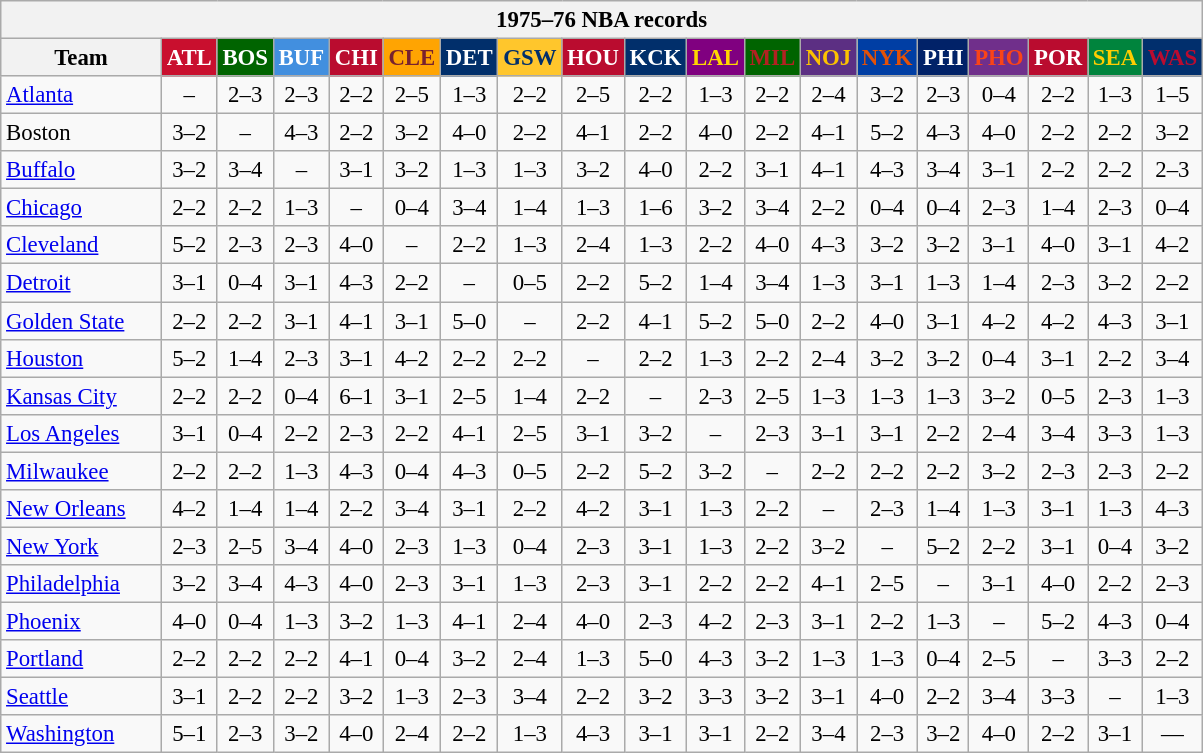<table class="wikitable" style="font-size:95%; text-align:center;">
<tr>
<th colspan=19>1975–76 NBA records</th>
</tr>
<tr>
<th width=100>Team</th>
<th style="background:#C90F2E;color:#FFFFFF;width=35">ATL</th>
<th style="background:#006400;color:#FFFFFF;width=35">BOS</th>
<th style="background:#428FDF;color:#FFFFFF;width=35">BUF</th>
<th style="background:#BA0C2F;color:#FFFFFF;width=35">CHI</th>
<th style="background:#FFA402;color:#77222F;width=35">CLE</th>
<th style="background:#012F6B;color:#FFFFFF;width=35">DET</th>
<th style="background:#FFC62C;color:#012F6B;width=35">GSW</th>
<th style="background:#BA0C2F;color:#FFFFFF;width=35">HOU</th>
<th style="background:#012F6B;color:#FFFFFF;width=35">KCK</th>
<th style="background:#800080;color:#FFD700;width=35">LAL</th>
<th style="background:#006400;color:#B22222;width=35">MIL</th>
<th style="background:#5C2F83;color:#FCC200;width=35">NOJ</th>
<th style="background:#003EA4;color:#E35208;width=35">NYK</th>
<th style="background:#012268;color:#FFFFFF;width=35">PHI</th>
<th style="background:#702F8B;color:#FA4417;width=35">PHO</th>
<th style="background:#BA0C2F;color:#FFFFFF;width=35">POR</th>
<th style="background:#00843D;color:#FFCD01;width=35">SEA</th>
<th style="background:#012F6D;color:#BA0C2F;width=35">WAS</th>
</tr>
<tr>
<td style="text-align:left;"><a href='#'>Atlanta</a></td>
<td>–</td>
<td>2–3</td>
<td>2–3</td>
<td>2–2</td>
<td>2–5</td>
<td>1–3</td>
<td>2–2</td>
<td>2–5</td>
<td>2–2</td>
<td>1–3</td>
<td>2–2</td>
<td>2–4</td>
<td>3–2</td>
<td>2–3</td>
<td>0–4</td>
<td>2–2</td>
<td>1–3</td>
<td>1–5</td>
</tr>
<tr>
<td style="text-align:left;">Boston</td>
<td>3–2</td>
<td>–</td>
<td>4–3</td>
<td>2–2</td>
<td>3–2</td>
<td>4–0</td>
<td>2–2</td>
<td>4–1</td>
<td>2–2</td>
<td>4–0</td>
<td>2–2</td>
<td>4–1</td>
<td>5–2</td>
<td>4–3</td>
<td>4–0</td>
<td>2–2</td>
<td>2–2</td>
<td>3–2</td>
</tr>
<tr>
<td style="text-align:left;"><a href='#'>Buffalo</a></td>
<td>3–2</td>
<td>3–4</td>
<td>–</td>
<td>3–1</td>
<td>3–2</td>
<td>1–3</td>
<td>1–3</td>
<td>3–2</td>
<td>4–0</td>
<td>2–2</td>
<td>3–1</td>
<td>4–1</td>
<td>4–3</td>
<td>3–4</td>
<td>3–1</td>
<td>2–2</td>
<td>2–2</td>
<td>2–3</td>
</tr>
<tr>
<td style="text-align:left;"><a href='#'>Chicago</a></td>
<td>2–2</td>
<td>2–2</td>
<td>1–3</td>
<td>–</td>
<td>0–4</td>
<td>3–4</td>
<td>1–4</td>
<td>1–3</td>
<td>1–6</td>
<td>3–2</td>
<td>3–4</td>
<td>2–2</td>
<td>0–4</td>
<td>0–4</td>
<td>2–3</td>
<td>1–4</td>
<td>2–3</td>
<td>0–4</td>
</tr>
<tr>
<td style="text-align:left;"><a href='#'>Cleveland</a></td>
<td>5–2</td>
<td>2–3</td>
<td>2–3</td>
<td>4–0</td>
<td>–</td>
<td>2–2</td>
<td>1–3</td>
<td>2–4</td>
<td>1–3</td>
<td>2–2</td>
<td>4–0</td>
<td>4–3</td>
<td>3–2</td>
<td>3–2</td>
<td>3–1</td>
<td>4–0</td>
<td>3–1</td>
<td>4–2</td>
</tr>
<tr>
<td style="text-align:left;"><a href='#'>Detroit</a></td>
<td>3–1</td>
<td>0–4</td>
<td>3–1</td>
<td>4–3</td>
<td>2–2</td>
<td>–</td>
<td>0–5</td>
<td>2–2</td>
<td>5–2</td>
<td>1–4</td>
<td>3–4</td>
<td>1–3</td>
<td>3–1</td>
<td>1–3</td>
<td>1–4</td>
<td>2–3</td>
<td>3–2</td>
<td>2–2</td>
</tr>
<tr>
<td style="text-align:left;"><a href='#'>Golden State</a></td>
<td>2–2</td>
<td>2–2</td>
<td>3–1</td>
<td>4–1</td>
<td>3–1</td>
<td>5–0</td>
<td>–</td>
<td>2–2</td>
<td>4–1</td>
<td>5–2</td>
<td>5–0</td>
<td>2–2</td>
<td>4–0</td>
<td>3–1</td>
<td>4–2</td>
<td>4–2</td>
<td>4–3</td>
<td>3–1</td>
</tr>
<tr>
<td style="text-align:left;"><a href='#'>Houston</a></td>
<td>5–2</td>
<td>1–4</td>
<td>2–3</td>
<td>3–1</td>
<td>4–2</td>
<td>2–2</td>
<td>2–2</td>
<td>–</td>
<td>2–2</td>
<td>1–3</td>
<td>2–2</td>
<td>2–4</td>
<td>3–2</td>
<td>3–2</td>
<td>0–4</td>
<td>3–1</td>
<td>2–2</td>
<td>3–4</td>
</tr>
<tr>
<td style="text-align:left;"><a href='#'>Kansas City</a></td>
<td>2–2</td>
<td>2–2</td>
<td>0–4</td>
<td>6–1</td>
<td>3–1</td>
<td>2–5</td>
<td>1–4</td>
<td>2–2</td>
<td>–</td>
<td>2–3</td>
<td>2–5</td>
<td>1–3</td>
<td>1–3</td>
<td>1–3</td>
<td>3–2</td>
<td>0–5</td>
<td>2–3</td>
<td>1–3</td>
</tr>
<tr>
<td style="text-align:left;"><a href='#'>Los Angeles</a></td>
<td>3–1</td>
<td>0–4</td>
<td>2–2</td>
<td>2–3</td>
<td>2–2</td>
<td>4–1</td>
<td>2–5</td>
<td>3–1</td>
<td>3–2</td>
<td>–</td>
<td>2–3</td>
<td>3–1</td>
<td>3–1</td>
<td>2–2</td>
<td>2–4</td>
<td>3–4</td>
<td>3–3</td>
<td>1–3</td>
</tr>
<tr>
<td style="text-align:left;"><a href='#'>Milwaukee</a></td>
<td>2–2</td>
<td>2–2</td>
<td>1–3</td>
<td>4–3</td>
<td>0–4</td>
<td>4–3</td>
<td>0–5</td>
<td>2–2</td>
<td>5–2</td>
<td>3–2</td>
<td>–</td>
<td>2–2</td>
<td>2–2</td>
<td>2–2</td>
<td>3–2</td>
<td>2–3</td>
<td>2–3</td>
<td>2–2</td>
</tr>
<tr>
<td style="text-align:left;"><a href='#'>New Orleans</a></td>
<td>4–2</td>
<td>1–4</td>
<td>1–4</td>
<td>2–2</td>
<td>3–4</td>
<td>3–1</td>
<td>2–2</td>
<td>4–2</td>
<td>3–1</td>
<td>1–3</td>
<td>2–2</td>
<td>–</td>
<td>2–3</td>
<td>1–4</td>
<td>1–3</td>
<td>3–1</td>
<td>1–3</td>
<td>4–3</td>
</tr>
<tr>
<td style="text-align:left;"><a href='#'>New York</a></td>
<td>2–3</td>
<td>2–5</td>
<td>3–4</td>
<td>4–0</td>
<td>2–3</td>
<td>1–3</td>
<td>0–4</td>
<td>2–3</td>
<td>3–1</td>
<td>1–3</td>
<td>2–2</td>
<td>3–2</td>
<td>–</td>
<td>5–2</td>
<td>2–2</td>
<td>3–1</td>
<td>0–4</td>
<td>3–2</td>
</tr>
<tr>
<td style="text-align:left;"><a href='#'>Philadelphia</a></td>
<td>3–2</td>
<td>3–4</td>
<td>4–3</td>
<td>4–0</td>
<td>2–3</td>
<td>3–1</td>
<td>1–3</td>
<td>2–3</td>
<td>3–1</td>
<td>2–2</td>
<td>2–2</td>
<td>4–1</td>
<td>2–5</td>
<td>–</td>
<td>3–1</td>
<td>4–0</td>
<td>2–2</td>
<td>2–3</td>
</tr>
<tr>
<td style="text-align:left;"><a href='#'>Phoenix</a></td>
<td>4–0</td>
<td>0–4</td>
<td>1–3</td>
<td>3–2</td>
<td>1–3</td>
<td>4–1</td>
<td>2–4</td>
<td>4–0</td>
<td>2–3</td>
<td>4–2</td>
<td>2–3</td>
<td>3–1</td>
<td>2–2</td>
<td>1–3</td>
<td>–</td>
<td>5–2</td>
<td>4–3</td>
<td>0–4</td>
</tr>
<tr>
<td style="text-align:left;"><a href='#'>Portland</a></td>
<td>2–2</td>
<td>2–2</td>
<td>2–2</td>
<td>4–1</td>
<td>0–4</td>
<td>3–2</td>
<td>2–4</td>
<td>1–3</td>
<td>5–0</td>
<td>4–3</td>
<td>3–2</td>
<td>1–3</td>
<td>1–3</td>
<td>0–4</td>
<td>2–5</td>
<td>–</td>
<td>3–3</td>
<td>2–2</td>
</tr>
<tr>
<td style="text-align:left;"><a href='#'>Seattle</a></td>
<td>3–1</td>
<td>2–2</td>
<td>2–2</td>
<td>3–2</td>
<td>1–3</td>
<td>2–3</td>
<td>3–4</td>
<td>2–2</td>
<td>3–2</td>
<td>3–3</td>
<td>3–2</td>
<td>3–1</td>
<td>4–0</td>
<td>2–2</td>
<td>3–4</td>
<td>3–3</td>
<td>–</td>
<td>1–3</td>
</tr>
<tr>
<td style="text-align:left;"><a href='#'>Washington</a></td>
<td>5–1</td>
<td>2–3</td>
<td>3–2</td>
<td>4–0</td>
<td>2–4</td>
<td>2–2</td>
<td>1–3</td>
<td>4–3</td>
<td>3–1</td>
<td>3–1</td>
<td>2–2</td>
<td>3–4</td>
<td>2–3</td>
<td>3–2</td>
<td>4–0</td>
<td>2–2</td>
<td>3–1</td>
<td>—</td>
</tr>
</table>
